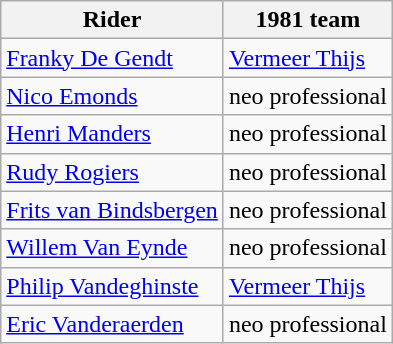<table class="wikitable">
<tr>
<th>Rider</th>
<th>1981 team</th>
</tr>
<tr>
<td><a href='#'>Franky De Gendt</a></td>
<td><a href='#'>Vermeer Thijs</a></td>
</tr>
<tr>
<td><a href='#'>Nico Emonds</a></td>
<td>neo professional</td>
</tr>
<tr>
<td><a href='#'>Henri Manders</a></td>
<td>neo professional</td>
</tr>
<tr>
<td><a href='#'>Rudy Rogiers</a></td>
<td>neo professional</td>
</tr>
<tr>
<td><a href='#'>Frits van Bindsbergen</a></td>
<td>neo professional</td>
</tr>
<tr>
<td><a href='#'>Willem Van Eynde</a></td>
<td>neo professional</td>
</tr>
<tr>
<td><a href='#'>Philip Vandeghinste</a></td>
<td><a href='#'>Vermeer Thijs</a></td>
</tr>
<tr>
<td><a href='#'>Eric Vanderaerden</a></td>
<td>neo professional</td>
</tr>
</table>
